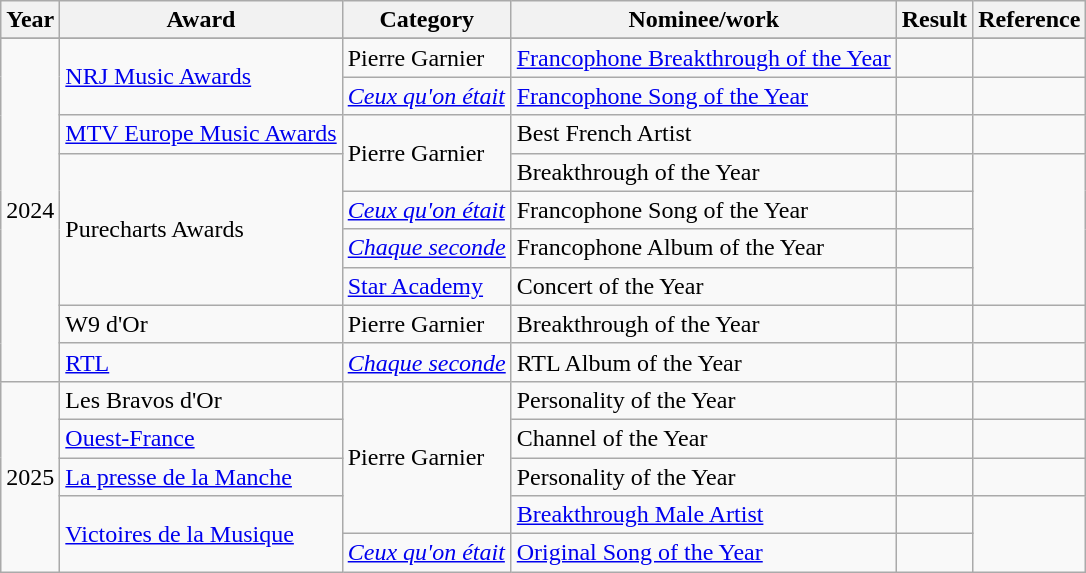<table class="wikitable">
<tr>
<th>Year</th>
<th>Award</th>
<th>Category</th>
<th>Nominee/work</th>
<th>Result</th>
<th>Reference</th>
</tr>
<tr>
</tr>
<tr>
<td rowspan="9">2024</td>
<td rowspan="2"><a href='#'>NRJ Music Awards</a></td>
<td>Pierre Garnier</td>
<td><a href='#'>Francophone Breakthrough of the Year</a></td>
<td></td>
<td></td>
</tr>
<tr>
<td><em><a href='#'>Ceux qu'on était</a></em></td>
<td><a href='#'>Francophone Song of the Year</a></td>
<td></td>
<td></td>
</tr>
<tr>
<td><a href='#'>MTV Europe Music Awards</a></td>
<td rowspan="2">Pierre Garnier</td>
<td>Best French Artist</td>
<td></td>
<td></td>
</tr>
<tr>
<td rowspan="4">Purecharts Awards</td>
<td>Breakthrough of the Year</td>
<td></td>
<td rowspan="4"></td>
</tr>
<tr>
<td><em><a href='#'>Ceux qu'on était</a></em></td>
<td>Francophone Song of the Year</td>
<td></td>
</tr>
<tr>
<td><em><a href='#'>Chaque seconde</a></em></td>
<td>Francophone Album of the Year</td>
<td></td>
</tr>
<tr>
<td><a href='#'>Star Academy</a></td>
<td>Concert of the Year</td>
<td></td>
</tr>
<tr>
<td>W9 d'Or</td>
<td>Pierre Garnier</td>
<td>Breakthrough of the Year</td>
<td></td>
<td></td>
</tr>
<tr>
<td><a href='#'>RTL</a></td>
<td><em><a href='#'>Chaque seconde</a></em></td>
<td>RTL Album of the Year</td>
<td></td>
<td></td>
</tr>
<tr>
<td rowspan="5">2025</td>
<td>Les Bravos d'Or</td>
<td rowspan="4">Pierre Garnier</td>
<td>Personality of the Year</td>
<td></td>
<td></td>
</tr>
<tr>
<td><a href='#'>Ouest-France</a></td>
<td>Channel of the Year</td>
<td></td>
<td></td>
</tr>
<tr>
<td><a href='#'>La presse de la Manche</a></td>
<td>Personality of the Year</td>
<td></td>
<td></td>
</tr>
<tr>
<td rowspan="2"><a href='#'>Victoires de la Musique</a></td>
<td><a href='#'>Breakthrough Male Artist</a></td>
<td></td>
<td rowspan="2"></td>
</tr>
<tr>
<td><em><a href='#'>Ceux qu'on était</a></em></td>
<td><a href='#'>Original Song of the Year</a></td>
<td></td>
</tr>
</table>
